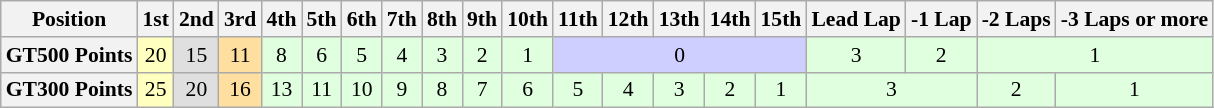<table class="wikitable" style="font-size:90%; text-align:center;">
<tr>
<th>Position</th>
<th>1st</th>
<th>2nd</th>
<th>3rd</th>
<th>4th</th>
<th>5th</th>
<th>6th</th>
<th>7th</th>
<th>8th</th>
<th>9th</th>
<th>10th</th>
<th>11th</th>
<th>12th</th>
<th>13th</th>
<th>14th</th>
<th>15th</th>
<th>Lead Lap</th>
<th>-1 Lap</th>
<th>-2 Laps</th>
<th>-3 Laps or more</th>
</tr>
<tr>
<th>GT500 Points</th>
<td style="background:#ffffbf;">20</td>
<td style="background:#dfdfdf;">15</td>
<td style="background:#ffdf9f;">11</td>
<td style="background:#dfffdf;">8</td>
<td style="background:#dfffdf;">6</td>
<td style="background:#dfffdf;">5</td>
<td style="background:#dfffdf;">4</td>
<td style="background:#dfffdf;">3</td>
<td style="background:#dfffdf;">2</td>
<td style="background:#dfffdf;">1</td>
<td style="background:#CFCFFF;" colspan="5">0</td>
<td style="background:#dfffdf;">3</td>
<td style="background:#dfffdf;">2</td>
<td style="background:#dfffdf;" colspan="2">1</td>
</tr>
<tr>
<th>GT300 Points</th>
<td style="background:#ffffbf;">25</td>
<td style="background:#dfdfdf;">20</td>
<td style="background:#ffdf9f;">16</td>
<td style="background:#dfffdf;">13</td>
<td style="background:#dfffdf;">11</td>
<td style="background:#dfffdf;">10</td>
<td style="background:#dfffdf;">9</td>
<td style="background:#dfffdf;">8</td>
<td style="background:#dfffdf;">7</td>
<td style="background:#dfffdf;">6</td>
<td style="background:#dfffdf;">5</td>
<td style="background:#dfffdf;">4</td>
<td style="background:#dfffdf;">3</td>
<td style="background:#dfffdf;">2</td>
<td style="background:#dfffdf;">1</td>
<td style="background:#dfffdf;" colspan="2">3</td>
<td style="background:#dfffdf;">2</td>
<td style="background:#dfffdf;">1</td>
</tr>
</table>
